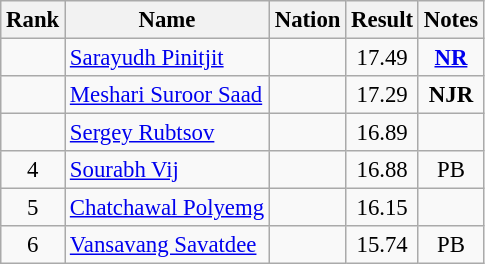<table class="wikitable sortable" style="text-align:center;font-size:95%">
<tr>
<th>Rank</th>
<th>Name</th>
<th>Nation</th>
<th>Result</th>
<th>Notes</th>
</tr>
<tr>
<td></td>
<td align=left><a href='#'>Sarayudh Pinitjit</a></td>
<td align=left></td>
<td>17.49</td>
<td><strong><a href='#'>NR</a></strong></td>
</tr>
<tr>
<td></td>
<td align=left><a href='#'>Meshari Suroor Saad</a></td>
<td align=left></td>
<td>17.29</td>
<td><strong>NJR</strong></td>
</tr>
<tr>
<td></td>
<td align=left><a href='#'>Sergey Rubtsov</a></td>
<td align=left></td>
<td>16.89</td>
<td></td>
</tr>
<tr>
<td>4</td>
<td align=left><a href='#'>Sourabh Vij</a></td>
<td align=left></td>
<td>16.88</td>
<td>PB</td>
</tr>
<tr>
<td>5</td>
<td align=left><a href='#'>Chatchawal Polyemg</a></td>
<td align=left></td>
<td>16.15</td>
<td></td>
</tr>
<tr>
<td>6</td>
<td align=left><a href='#'>Vansavang Savatdee</a></td>
<td align=left></td>
<td>15.74</td>
<td>PB</td>
</tr>
</table>
